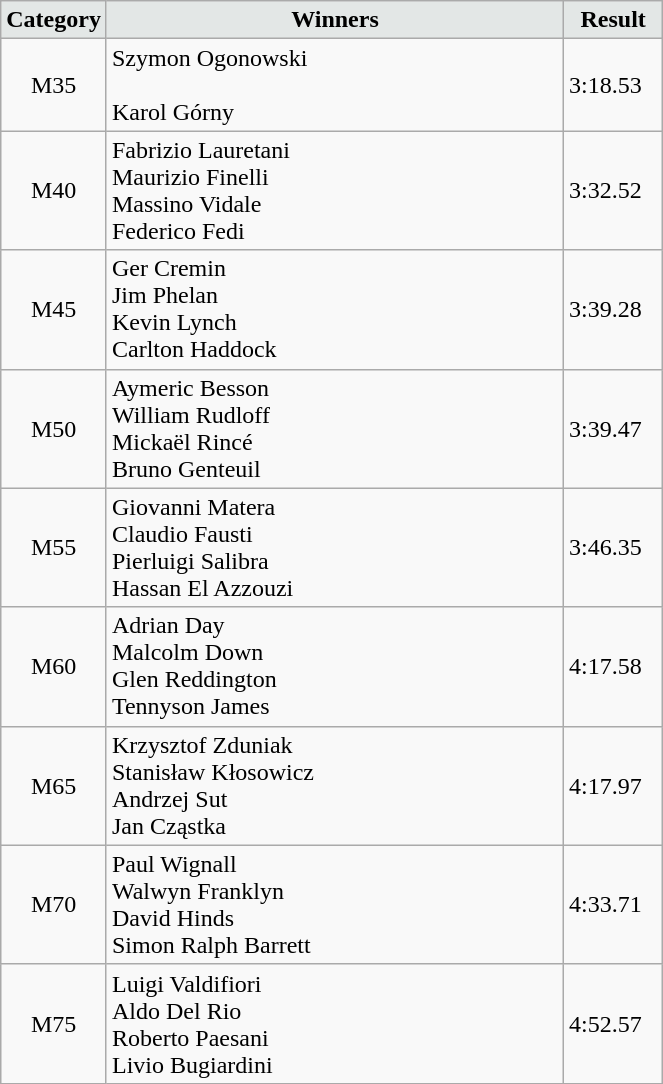<table class="wikitable" width=35%>
<tr>
<td width=15% align="center" bgcolor=#E3E7E6><strong>Category</strong></td>
<td align="center" bgcolor=#E3E7E6> <strong>Winners</strong></td>
<td width=15% align="center" bgcolor=#E3E7E6><strong>Result</strong></td>
</tr>
<tr>
<td align="center">M35</td>
<td> Szymon Ogonowski<br> <br> Karol Górny<br> </td>
<td>3:18.53</td>
</tr>
<tr>
<td align="center">M40</td>
<td> Fabrizio Lauretani<br> Maurizio Finelli<br> Massino Vidale<br> Federico Fedi</td>
<td>3:32.52</td>
</tr>
<tr>
<td align="center">M45</td>
<td> Ger Cremin<br> Jim Phelan<br> Kevin Lynch<br> Carlton Haddock</td>
<td>3:39.28</td>
</tr>
<tr>
<td align="center">M50</td>
<td> Aymeric Besson<br> William Rudloff<br> Mickaël Rincé<br> Bruno Genteuil</td>
<td>3:39.47</td>
</tr>
<tr>
<td align="center">M55</td>
<td> Giovanni Matera<br> Claudio Fausti<br> Pierluigi Salibra<br> Hassan El Azzouzi</td>
<td>3:46.35</td>
</tr>
<tr>
<td align="center">M60</td>
<td> Adrian Day<br> Malcolm Down<br> Glen Reddington<br> Tennyson James</td>
<td>4:17.58</td>
</tr>
<tr>
<td align="center">M65</td>
<td> Krzysztof Zduniak<br> Stanisław Kłosowicz<br> Andrzej Sut<br> Jan Cząstka</td>
<td>4:17.97</td>
</tr>
<tr>
<td align="center">M70</td>
<td> Paul Wignall<br> Walwyn Franklyn<br> David Hinds<br> Simon Ralph Barrett</td>
<td>4:33.71</td>
</tr>
<tr>
<td align="center">M75</td>
<td> Luigi Valdifiori<br> Aldo Del Rio<br> Roberto Paesani<br> Livio Bugiardini</td>
<td>4:52.57</td>
</tr>
</table>
